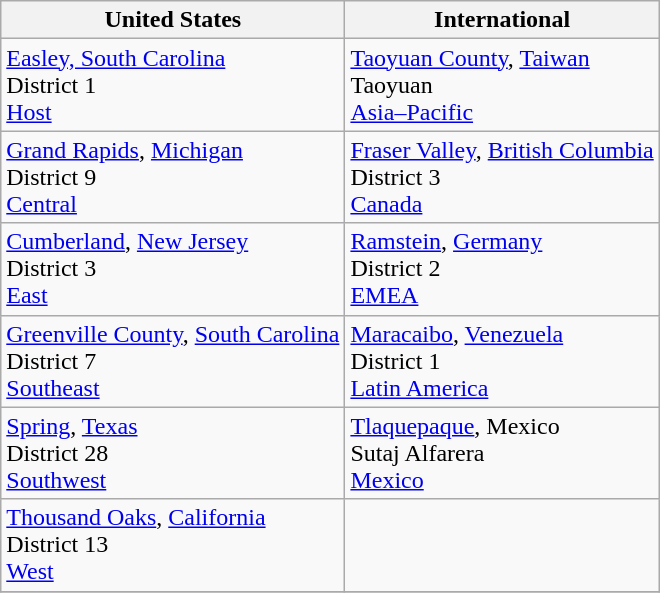<table class="wikitable">
<tr>
<th>United States</th>
<th>International</th>
</tr>
<tr>
<td> <a href='#'>Easley, South Carolina</a><br>District 1<br><a href='#'>Host</a></td>
<td> <a href='#'>Taoyuan County</a>, <a href='#'>Taiwan</a><br>Taoyuan<br><a href='#'>Asia–Pacific</a></td>
</tr>
<tr>
<td> <a href='#'>Grand Rapids</a>, <a href='#'>Michigan</a><br>District 9<br><a href='#'>Central</a></td>
<td> <a href='#'>Fraser Valley</a>, <a href='#'>British Columbia</a><br>District 3<br><a href='#'>Canada</a></td>
</tr>
<tr>
<td> <a href='#'>Cumberland</a>, <a href='#'>New Jersey</a><br>District 3<br><a href='#'>East</a></td>
<td> <a href='#'>Ramstein</a>, <a href='#'>Germany</a><br>District 2<br><a href='#'>EMEA</a></td>
</tr>
<tr>
<td> <a href='#'>Greenville County</a>, <a href='#'>South Carolina</a><br>District 7<br><a href='#'>Southeast</a></td>
<td> <a href='#'>Maracaibo</a>,  <a href='#'>Venezuela</a><br>District 1<br><a href='#'>Latin America</a></td>
</tr>
<tr>
<td> <a href='#'>Spring</a>, <a href='#'>Texas</a><br>District 28<br><a href='#'>Southwest</a></td>
<td> <a href='#'>Tlaquepaque</a>,  Mexico<br>Sutaj Alfarera<br><a href='#'>Mexico</a></td>
</tr>
<tr>
<td> <a href='#'>Thousand Oaks</a>,  <a href='#'>California</a><br>District 13<br><a href='#'>West</a></td>
<td></td>
</tr>
<tr>
</tr>
</table>
